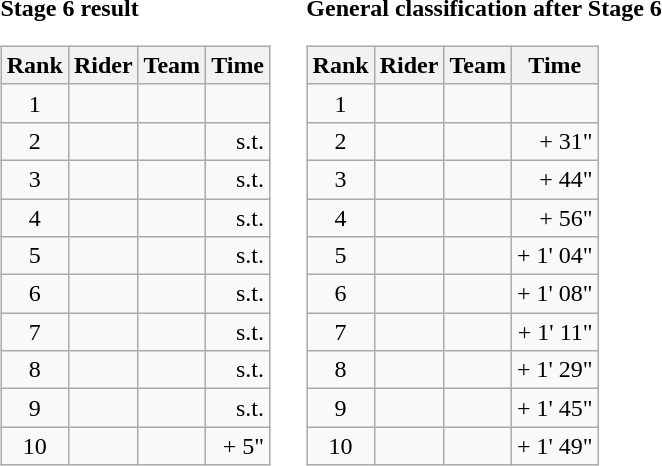<table>
<tr>
<td><strong>Stage 6 result</strong><br><table class="wikitable">
<tr>
<th scope="col">Rank</th>
<th scope="col">Rider</th>
<th scope="col">Team</th>
<th scope="col">Time</th>
</tr>
<tr>
<td style="text-align:center;">1</td>
<td></td>
<td></td>
<td style="text-align:right;"></td>
</tr>
<tr>
<td style="text-align:center;">2</td>
<td></td>
<td></td>
<td style="text-align:right;">s.t.</td>
</tr>
<tr>
<td style="text-align:center;">3</td>
<td></td>
<td></td>
<td style="text-align:right;">s.t.</td>
</tr>
<tr>
<td style="text-align:center;">4</td>
<td></td>
<td></td>
<td style="text-align:right;">s.t.</td>
</tr>
<tr>
<td style="text-align:center;">5</td>
<td></td>
<td></td>
<td style="text-align:right;">s.t.</td>
</tr>
<tr>
<td style="text-align:center;">6</td>
<td></td>
<td></td>
<td style="text-align:right;">s.t.</td>
</tr>
<tr>
<td style="text-align:center;">7</td>
<td></td>
<td></td>
<td style="text-align:right;">s.t.</td>
</tr>
<tr>
<td style="text-align:center;">8</td>
<td></td>
<td></td>
<td style="text-align:right;">s.t.</td>
</tr>
<tr>
<td style="text-align:center;">9</td>
<td></td>
<td></td>
<td style="text-align:right;">s.t.</td>
</tr>
<tr>
<td style="text-align:center;">10</td>
<td></td>
<td></td>
<td style="text-align:right;">+ 5"</td>
</tr>
</table>
</td>
<td></td>
<td><strong>General classification after Stage 6</strong><br><table class="wikitable">
<tr>
<th scope="col">Rank</th>
<th scope="col">Rider</th>
<th scope="col">Team</th>
<th scope="col">Time</th>
</tr>
<tr>
<td style="text-align:center;">1</td>
<td> </td>
<td></td>
<td style="text-align:right;"></td>
</tr>
<tr>
<td style="text-align:center;">2</td>
<td></td>
<td></td>
<td style="text-align:right;">+ 31"</td>
</tr>
<tr>
<td style="text-align:center;">3</td>
<td> </td>
<td></td>
<td style="text-align:right;">+ 44"</td>
</tr>
<tr>
<td style="text-align:center;">4</td>
<td></td>
<td></td>
<td style="text-align:right;">+ 56"</td>
</tr>
<tr>
<td style="text-align:center;">5</td>
<td></td>
<td></td>
<td style="text-align:right;">+ 1' 04"</td>
</tr>
<tr>
<td style="text-align:center;">6</td>
<td></td>
<td></td>
<td style="text-align:right;">+ 1' 08"</td>
</tr>
<tr>
<td style="text-align:center;">7</td>
<td></td>
<td></td>
<td style="text-align:right;">+ 1' 11"</td>
</tr>
<tr>
<td style="text-align:center;">8</td>
<td></td>
<td></td>
<td style="text-align:right;">+ 1' 29"</td>
</tr>
<tr>
<td style="text-align:center;">9</td>
<td></td>
<td></td>
<td style="text-align:right;">+ 1' 45"</td>
</tr>
<tr>
<td style="text-align:center;">10</td>
<td></td>
<td></td>
<td style="text-align:right;">+ 1' 49"</td>
</tr>
</table>
</td>
</tr>
</table>
